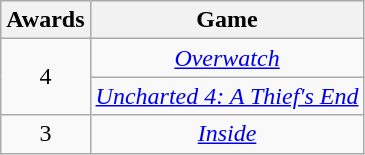<table class="wikitable floatleft" rowspan="2" style="text-align:center;" background: #f6e39c;>
<tr>
<th scope="col">Awards</th>
<th scope="col">Game</th>
</tr>
<tr>
<td rowspan=2>4</td>
<td><em><a href='#'>Overwatch</a></em></td>
</tr>
<tr>
<td><em><a href='#'>Uncharted 4: A Thief's End</a></em></td>
</tr>
<tr>
<td>3</td>
<td><em><a href='#'>Inside</a></em></td>
</tr>
</table>
